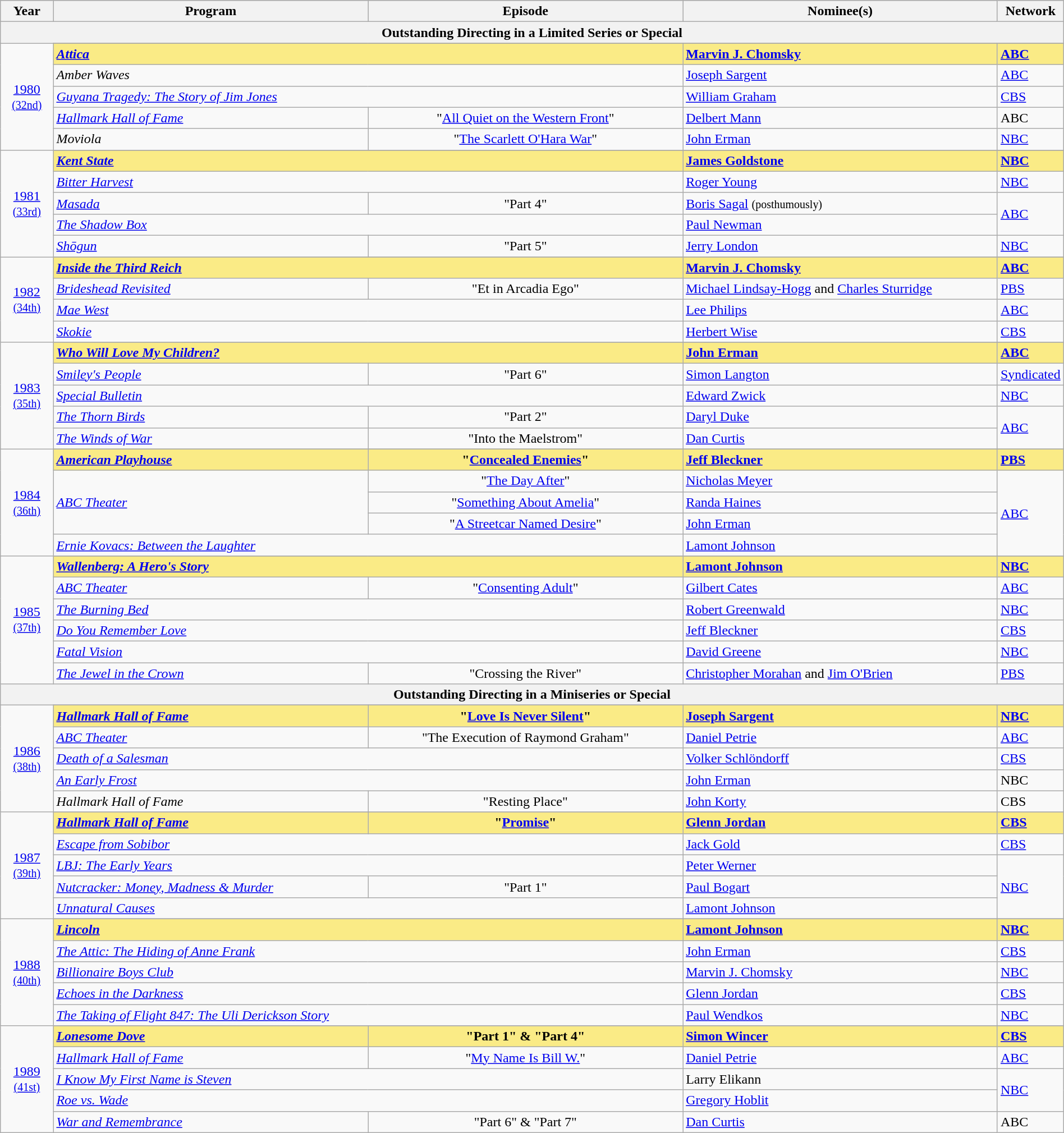<table class="wikitable" style="width:100%">
<tr bgcolor="#bebebe">
<th width="5%">Year</th>
<th width="30%">Program</th>
<th width="30%">Episode</th>
<th width="30%">Nominee(s)</th>
<th width="5%">Network</th>
</tr>
<tr>
<th colspan=5>Outstanding Directing in a Limited Series or Special</th>
</tr>
<tr>
<td rowspan=6 style="text-align:center"><a href='#'>1980</a><br><small><a href='#'>(32nd)</a></small> <br></td>
</tr>
<tr style="background:#FAEB86">
<td colspan=2><strong><em><a href='#'>Attica</a></em></strong></td>
<td><strong><a href='#'>Marvin J. Chomsky</a></strong></td>
<td><strong><a href='#'>ABC</a></strong></td>
</tr>
<tr>
<td colspan=2><em>Amber Waves</em></td>
<td><a href='#'>Joseph Sargent</a></td>
<td><a href='#'>ABC</a></td>
</tr>
<tr>
<td colspan=2><em><a href='#'>Guyana Tragedy: The Story of Jim Jones</a></em></td>
<td><a href='#'>William Graham</a></td>
<td><a href='#'>CBS</a></td>
</tr>
<tr>
<td><em><a href='#'>Hallmark Hall of Fame</a></em></td>
<td align=center>"<a href='#'>All Quiet on the Western Front</a>"</td>
<td><a href='#'>Delbert Mann</a></td>
<td>ABC</td>
</tr>
<tr>
<td><em>Moviola</em></td>
<td align=center>"<a href='#'>The Scarlett O'Hara War</a>"</td>
<td><a href='#'>John Erman</a></td>
<td><a href='#'>NBC</a></td>
</tr>
<tr>
<td rowspan=6 style="text-align:center"><a href='#'>1981</a><br><small><a href='#'>(33rd)</a></small> <br></td>
</tr>
<tr style="background:#FAEB86">
<td colspan=2><strong><em><a href='#'>Kent State</a></em></strong></td>
<td><strong><a href='#'>James Goldstone</a></strong></td>
<td><strong><a href='#'>NBC</a></strong></td>
</tr>
<tr>
<td colspan=2><em><a href='#'>Bitter Harvest</a></em></td>
<td><a href='#'>Roger Young</a></td>
<td><a href='#'>NBC</a></td>
</tr>
<tr>
<td><em><a href='#'>Masada</a></em></td>
<td align=center>"Part 4"</td>
<td><a href='#'>Boris Sagal</a> <small>(posthumously)</small></td>
<td rowspan=2><a href='#'>ABC</a></td>
</tr>
<tr>
<td colspan=2><em><a href='#'>The Shadow Box</a></em></td>
<td><a href='#'>Paul Newman</a></td>
</tr>
<tr>
<td><em><a href='#'>Shōgun</a></em></td>
<td align=center>"Part 5"</td>
<td><a href='#'>Jerry London</a></td>
<td><a href='#'>NBC</a></td>
</tr>
<tr>
<td rowspan=5 style="text-align:center"><a href='#'>1982</a><br><small><a href='#'>(34th)</a></small> <br></td>
</tr>
<tr style="background:#FAEB86">
<td colspan=2><strong><em><a href='#'>Inside the Third Reich</a></em></strong></td>
<td><strong><a href='#'>Marvin J. Chomsky</a></strong></td>
<td><strong><a href='#'>ABC</a></strong></td>
</tr>
<tr>
<td><em><a href='#'>Brideshead Revisited</a></em></td>
<td align=center>"Et in Arcadia Ego"</td>
<td><a href='#'>Michael Lindsay-Hogg</a> and <a href='#'>Charles Sturridge</a></td>
<td><a href='#'>PBS</a></td>
</tr>
<tr>
<td colspan=2><em><a href='#'>Mae West</a></em></td>
<td><a href='#'>Lee Philips</a></td>
<td><a href='#'>ABC</a></td>
</tr>
<tr>
<td colspan=2><em><a href='#'>Skokie</a></em></td>
<td><a href='#'>Herbert Wise</a></td>
<td><a href='#'>CBS</a></td>
</tr>
<tr>
<td rowspan=6 style="text-align:center"><a href='#'>1983</a><br><small><a href='#'>(35th)</a></small> <br></td>
</tr>
<tr style="background:#FAEB86">
<td colspan=2><strong><em><a href='#'>Who Will Love My Children?</a></em></strong></td>
<td><strong><a href='#'>John Erman</a></strong></td>
<td><strong><a href='#'>ABC</a></strong></td>
</tr>
<tr>
<td><em><a href='#'>Smiley's People</a></em></td>
<td align=center>"Part 6"</td>
<td><a href='#'>Simon Langton</a></td>
<td><a href='#'>Syndicated</a></td>
</tr>
<tr>
<td colspan=2><em><a href='#'>Special Bulletin</a></em></td>
<td><a href='#'>Edward Zwick</a></td>
<td><a href='#'>NBC</a></td>
</tr>
<tr>
<td><em><a href='#'>The Thorn Birds</a></em></td>
<td align=center>"Part 2"</td>
<td><a href='#'>Daryl Duke</a></td>
<td rowspan=2><a href='#'>ABC</a></td>
</tr>
<tr>
<td><em><a href='#'>The Winds of War</a></em></td>
<td align=center>"Into the Maelstrom"</td>
<td><a href='#'>Dan Curtis</a></td>
</tr>
<tr>
<td rowspan=6 style="text-align:center"><a href='#'>1984</a><br><small><a href='#'>(36th)</a></small> <br></td>
</tr>
<tr style="background:#FAEB86">
<td><strong><em><a href='#'>American Playhouse</a></em></strong></td>
<td align=center><strong>"<a href='#'>Concealed Enemies</a>"</strong></td>
<td><strong><a href='#'>Jeff Bleckner</a></strong></td>
<td><strong><a href='#'>PBS</a></strong></td>
</tr>
<tr>
<td rowspan=3><em><a href='#'>ABC Theater</a></em></td>
<td align=center>"<a href='#'>The Day After</a>"</td>
<td><a href='#'>Nicholas Meyer</a></td>
<td rowspan=4><a href='#'>ABC</a></td>
</tr>
<tr>
<td align=center>"<a href='#'>Something About Amelia</a>"</td>
<td><a href='#'>Randa Haines</a></td>
</tr>
<tr>
<td align=center>"<a href='#'>A Streetcar Named Desire</a>"</td>
<td><a href='#'>John Erman</a></td>
</tr>
<tr>
<td colspan=2><em><a href='#'>Ernie Kovacs: Between the Laughter</a></em></td>
<td><a href='#'>Lamont Johnson</a></td>
</tr>
<tr>
<td rowspan=7 style="text-align:center"><a href='#'>1985</a><br><small><a href='#'>(37th)</a></small> <br></td>
</tr>
<tr style="background:#FAEB86">
<td colspan=2><strong><em><a href='#'>Wallenberg: A Hero's Story</a></em></strong></td>
<td><strong><a href='#'>Lamont Johnson</a></strong></td>
<td><strong><a href='#'>NBC</a></strong></td>
</tr>
<tr>
<td><em><a href='#'>ABC Theater</a></em></td>
<td align=center>"<a href='#'>Consenting Adult</a>"</td>
<td><a href='#'>Gilbert Cates</a></td>
<td><a href='#'>ABC</a></td>
</tr>
<tr>
<td colspan=2><em><a href='#'>The Burning Bed</a></em></td>
<td><a href='#'>Robert Greenwald</a></td>
<td><a href='#'>NBC</a></td>
</tr>
<tr>
<td colspan=2><em><a href='#'>Do You Remember Love</a></em></td>
<td><a href='#'>Jeff Bleckner</a></td>
<td><a href='#'>CBS</a></td>
</tr>
<tr>
<td colspan=2><em><a href='#'>Fatal Vision</a></em></td>
<td><a href='#'>David Greene</a></td>
<td><a href='#'>NBC</a></td>
</tr>
<tr>
<td><em><a href='#'>The Jewel in the Crown</a></em></td>
<td align=center>"Crossing the River"</td>
<td><a href='#'>Christopher Morahan</a> and <a href='#'>Jim O'Brien</a></td>
<td><a href='#'>PBS</a></td>
</tr>
<tr>
<th colspan=5>Outstanding Directing in a Miniseries or Special</th>
</tr>
<tr>
<td rowspan=6 style="text-align:center"><a href='#'>1986</a><br><small><a href='#'>(38th)</a></small> <br></td>
</tr>
<tr style="background:#FAEB86">
<td><strong><em><a href='#'>Hallmark Hall of Fame</a></em></strong></td>
<td align=center><strong>"<a href='#'>Love Is Never Silent</a>"</strong></td>
<td><strong><a href='#'>Joseph Sargent</a></strong></td>
<td><strong><a href='#'>NBC</a></strong></td>
</tr>
<tr>
<td><em><a href='#'>ABC Theater</a></em></td>
<td align=center>"The Execution of Raymond Graham"</td>
<td><a href='#'>Daniel Petrie</a></td>
<td><a href='#'>ABC</a></td>
</tr>
<tr>
<td colspan=2><em><a href='#'>Death of a Salesman</a></em></td>
<td><a href='#'>Volker Schlöndorff</a></td>
<td><a href='#'>CBS</a></td>
</tr>
<tr>
<td colspan=2><em><a href='#'>An Early Frost</a></em></td>
<td><a href='#'>John Erman</a></td>
<td>NBC</td>
</tr>
<tr>
<td><em>Hallmark Hall of Fame</em></td>
<td align=center>"Resting Place"</td>
<td><a href='#'>John Korty</a></td>
<td>CBS</td>
</tr>
<tr>
<td rowspan=6 style="text-align:center"><a href='#'>1987</a><br><small><a href='#'>(39th)</a></small> <br></td>
</tr>
<tr style="background:#FAEB86">
<td><strong><em><a href='#'>Hallmark Hall of Fame</a></em></strong></td>
<td align=center><strong>"<a href='#'>Promise</a>"</strong></td>
<td><strong><a href='#'>Glenn Jordan</a></strong></td>
<td><strong><a href='#'>CBS</a></strong></td>
</tr>
<tr>
<td colspan=2><em><a href='#'>Escape from Sobibor</a></em></td>
<td><a href='#'>Jack Gold</a></td>
<td><a href='#'>CBS</a></td>
</tr>
<tr>
<td colspan=2><em><a href='#'>LBJ: The Early Years</a></em></td>
<td><a href='#'>Peter Werner</a></td>
<td rowspan=3><a href='#'>NBC</a></td>
</tr>
<tr>
<td><em><a href='#'>Nutcracker: Money, Madness & Murder</a></em></td>
<td align=center>"Part 1"</td>
<td><a href='#'>Paul Bogart</a></td>
</tr>
<tr>
<td colspan=2><em><a href='#'>Unnatural Causes</a></em></td>
<td><a href='#'>Lamont Johnson</a></td>
</tr>
<tr>
<td rowspan=6 style="text-align:center"><a href='#'>1988</a><br><small><a href='#'>(40th)</a></small> <br></td>
</tr>
<tr style="background:#FAEB86">
<td colspan=2><strong><em><a href='#'>Lincoln</a></em></strong></td>
<td><strong><a href='#'>Lamont Johnson</a></strong></td>
<td><strong><a href='#'>NBC</a></strong></td>
</tr>
<tr>
<td colspan=2><em><a href='#'>The Attic: The Hiding of Anne Frank</a></em></td>
<td><a href='#'>John Erman</a></td>
<td><a href='#'>CBS</a></td>
</tr>
<tr>
<td colspan=2><em><a href='#'>Billionaire Boys Club</a></em></td>
<td><a href='#'>Marvin J. Chomsky</a></td>
<td><a href='#'>NBC</a></td>
</tr>
<tr>
<td colspan=2><em><a href='#'>Echoes in the Darkness</a></em></td>
<td><a href='#'>Glenn Jordan</a></td>
<td><a href='#'>CBS</a></td>
</tr>
<tr>
<td colspan=2><em><a href='#'>The Taking of Flight 847: The Uli Derickson Story</a></em></td>
<td><a href='#'>Paul Wendkos</a></td>
<td><a href='#'>NBC</a></td>
</tr>
<tr>
<td rowspan=6 style="text-align:center"><a href='#'>1989</a><br><small><a href='#'>(41st)</a></small> <br></td>
</tr>
<tr style="background:#FAEB86">
<td><strong><em><a href='#'>Lonesome Dove</a></em></strong></td>
<td align=center><strong>"Part 1" & "Part 4"</strong></td>
<td><strong><a href='#'>Simon Wincer</a></strong></td>
<td><strong><a href='#'>CBS</a></strong></td>
</tr>
<tr>
<td><em><a href='#'>Hallmark Hall of Fame</a></em></td>
<td align=center>"<a href='#'>My Name Is Bill W.</a>"</td>
<td><a href='#'>Daniel Petrie</a></td>
<td><a href='#'>ABC</a></td>
</tr>
<tr>
<td colspan=2><em><a href='#'>I Know My First Name is Steven</a></em></td>
<td>Larry Elikann</td>
<td rowspan="2"><a href='#'>NBC</a></td>
</tr>
<tr>
<td colspan=2><em><a href='#'>Roe vs. Wade</a></em></td>
<td><a href='#'>Gregory Hoblit</a></td>
</tr>
<tr>
<td><em><a href='#'>War and Remembrance</a></em></td>
<td align=center>"Part 6" & "Part 7"</td>
<td><a href='#'>Dan Curtis</a></td>
<td>ABC</td>
</tr>
</table>
